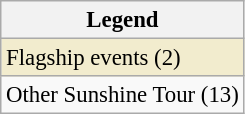<table class="wikitable" style="font-size:95%;">
<tr>
<th>Legend</th>
</tr>
<tr style="background:#f2ecce;">
<td>Flagship events (2)</td>
</tr>
<tr>
<td>Other Sunshine Tour (13)</td>
</tr>
</table>
